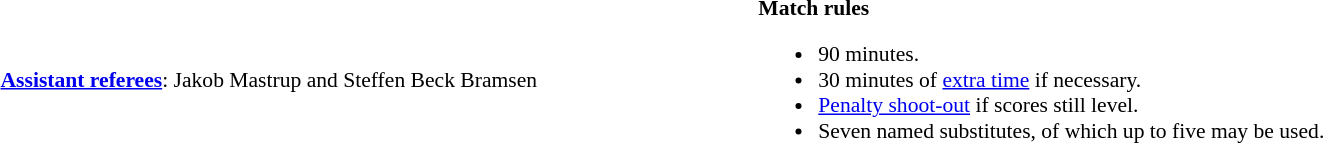<table width=100% style="font-size:90%">
<tr>
<td><br><strong><a href='#'>Assistant referees</a></strong>: Jakob Mastrup and Steffen Beck Bramsen</td>
<td style="width:60%; vertical-align:top;"><br><strong>Match rules</strong><ul><li>90 minutes.</li><li>30 minutes of <a href='#'>extra time</a> if necessary.</li><li><a href='#'>Penalty shoot-out</a> if scores still level.</li><li>Seven named substitutes, of which up to five may be used.</li></ul></td>
</tr>
</table>
